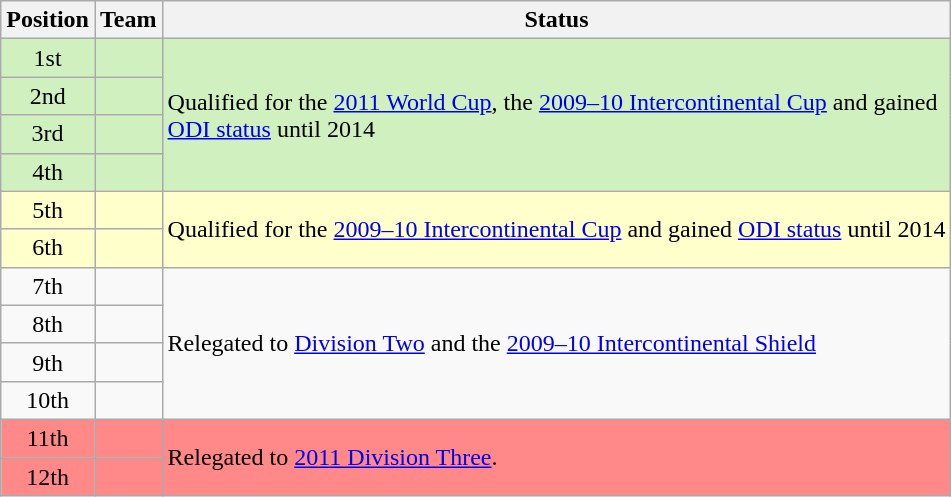<table class="wikitable">
<tr>
<th>Position</th>
<th>Team</th>
<th>Status</th>
</tr>
<tr style="background: #D0F0C0">
<td style="text-align:center;">1st</td>
<td></td>
<td rowspan=4>Qualified for the <a href='#'>2011 World Cup</a>, the <a href='#'>2009–10 Intercontinental Cup</a> and gained<br><a href='#'>ODI status</a> until 2014</td>
</tr>
<tr style="background: #D0F0C0">
<td style="text-align:center;">2nd</td>
<td></td>
</tr>
<tr style="background: #D0F0C0">
<td style="text-align:center;">3rd</td>
<td></td>
</tr>
<tr style="background: #D0F0C0">
<td style="text-align:center;">4th</td>
<td></td>
</tr>
<tr style="background: #FFFFCC">
<td style="text-align:center;">5th</td>
<td></td>
<td rowspan=2>Qualified for the <a href='#'>2009–10 Intercontinental Cup</a> and gained <a href='#'>ODI status</a> until 2014</td>
</tr>
<tr style="background: #FFFFCC">
<td style="text-align:center;">6th</td>
<td></td>
</tr>
<tr>
<td style="text-align:center;">7th</td>
<td></td>
<td rowspan=4>Relegated to <a href='#'>Division Two</a> and the <a href='#'>2009–10 Intercontinental Shield</a></td>
</tr>
<tr>
<td style="text-align:center;">8th</td>
<td></td>
</tr>
<tr>
<td style="text-align:center;">9th</td>
<td></td>
</tr>
<tr>
<td style="text-align:center;">10th</td>
<td></td>
</tr>
<tr style="background: #FF8888">
<td style="text-align:center;">11th</td>
<td></td>
<td rowspan=2>Relegated to <a href='#'>2011 Division Three</a>.</td>
</tr>
<tr style="background: #FF8888">
<td style="text-align:center;">12th</td>
<td></td>
</tr>
</table>
